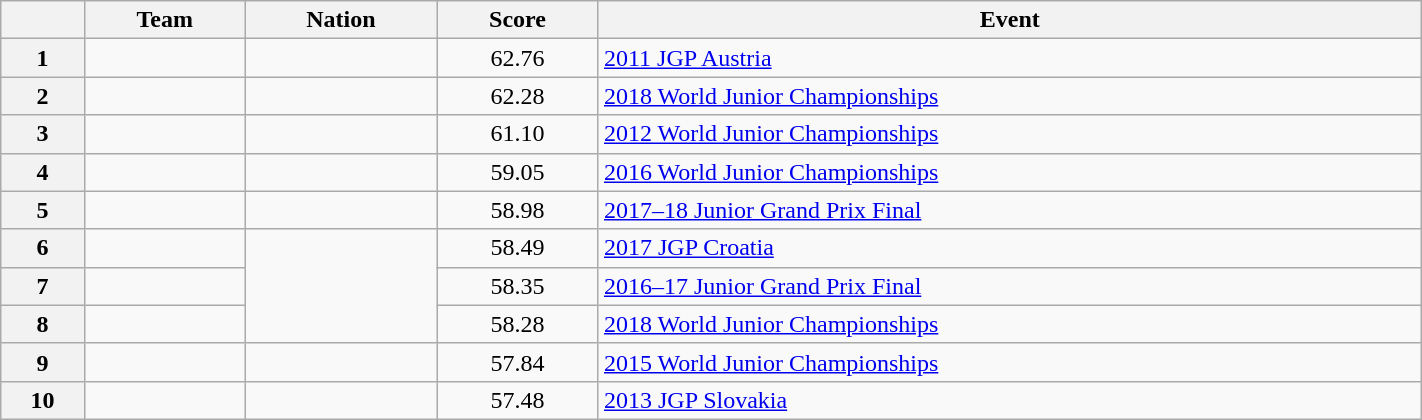<table class="wikitable unsortable" style="text-align:left; width:75%">
<tr>
<th scope="col"></th>
<th scope="col">Team</th>
<th scope="col">Nation</th>
<th scope="col">Score</th>
<th scope="col">Event</th>
</tr>
<tr>
<th scope="row">1</th>
<td></td>
<td></td>
<td style="text-align:center">62.76</td>
<td><a href='#'>2011 JGP Austria</a></td>
</tr>
<tr>
<th scope="row">2</th>
<td></td>
<td></td>
<td style="text-align:center">62.28</td>
<td><a href='#'>2018 World Junior Championships</a></td>
</tr>
<tr>
<th scope="row">3</th>
<td></td>
<td></td>
<td style="text-align:center">61.10</td>
<td><a href='#'>2012 World Junior Championships</a></td>
</tr>
<tr>
<th scope="row">4</th>
<td></td>
<td></td>
<td style="text-align:center">59.05</td>
<td><a href='#'>2016 World Junior Championships</a></td>
</tr>
<tr>
<th scope="row">5</th>
<td></td>
<td></td>
<td style="text-align:center">58.98</td>
<td><a href='#'>2017–18 Junior Grand Prix Final</a></td>
</tr>
<tr>
<th scope="row">6</th>
<td></td>
<td rowspan="3"></td>
<td style="text-align:center">58.49</td>
<td><a href='#'>2017 JGP Croatia</a></td>
</tr>
<tr>
<th scope="row">7</th>
<td></td>
<td style="text-align:center">58.35</td>
<td><a href='#'>2016–17 Junior Grand Prix Final</a></td>
</tr>
<tr>
<th scope="row">8</th>
<td></td>
<td style="text-align:center">58.28</td>
<td><a href='#'>2018 World Junior Championships</a></td>
</tr>
<tr>
<th scope="row">9</th>
<td></td>
<td></td>
<td style="text-align:center">57.84</td>
<td><a href='#'>2015 World Junior Championships</a></td>
</tr>
<tr>
<th scope="row">10</th>
<td></td>
<td></td>
<td style="text-align:center">57.48</td>
<td><a href='#'>2013 JGP Slovakia</a></td>
</tr>
</table>
